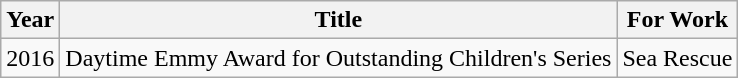<table class="wikitable">
<tr>
<th>Year</th>
<th>Title</th>
<th>For Work</th>
</tr>
<tr>
<td>2016</td>
<td>Daytime Emmy Award for Outstanding Children's Series</td>
<td>Sea Rescue</td>
</tr>
</table>
